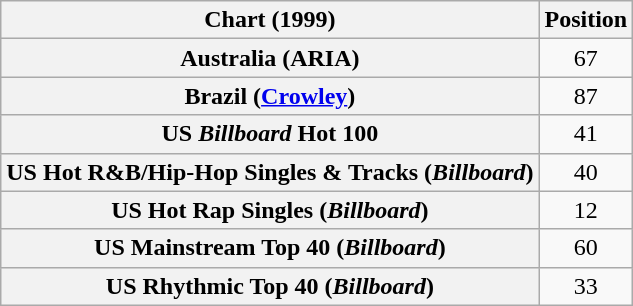<table class="wikitable sortable plainrowheaders" style="text-align:center">
<tr>
<th>Chart (1999)</th>
<th>Position</th>
</tr>
<tr>
<th scope="row">Australia (ARIA)</th>
<td>67</td>
</tr>
<tr>
<th scope="row">Brazil (<a href='#'>Crowley</a>)</th>
<td>87</td>
</tr>
<tr>
<th scope="row">US <em>Billboard</em> Hot 100</th>
<td>41</td>
</tr>
<tr>
<th scope="row">US Hot R&B/Hip-Hop Singles & Tracks (<em>Billboard</em>)</th>
<td>40</td>
</tr>
<tr>
<th scope="row">US Hot Rap Singles (<em>Billboard</em>)</th>
<td>12</td>
</tr>
<tr>
<th scope="row">US Mainstream Top 40 (<em>Billboard</em>)</th>
<td>60</td>
</tr>
<tr>
<th scope="row">US Rhythmic Top 40 (<em>Billboard</em>)</th>
<td>33</td>
</tr>
</table>
